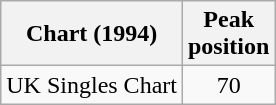<table class="wikitable sortable">
<tr>
<th>Chart (1994)</th>
<th>Peak<br>position</th>
</tr>
<tr>
<td>UK Singles Chart</td>
<td style="text-align:center;">70</td>
</tr>
</table>
